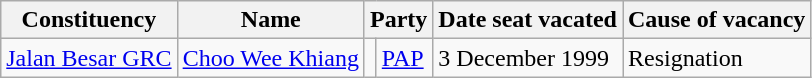<table class="wikitable" border="1">
<tr>
<th>Constituency</th>
<th>Name</th>
<th colspan="2">Party</th>
<th>Date seat vacated</th>
<th>Cause of vacancy</th>
</tr>
<tr>
<td><a href='#'>Jalan Besar GRC</a></td>
<td><a href='#'>Choo Wee Khiang</a></td>
<td></td>
<td><a href='#'>PAP</a></td>
<td>3 December 1999</td>
<td>Resignation</td>
</tr>
</table>
